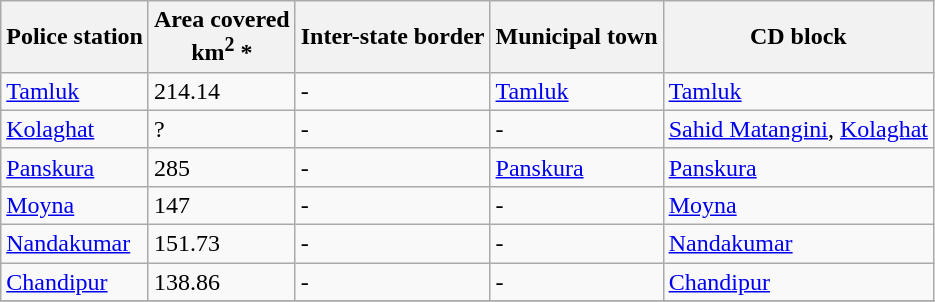<table class="wikitable sortable">
<tr>
<th>Police station</th>
<th>Area covered<br>km<sup>2</sup> *</th>
<th>Inter-state border</th>
<th>Municipal town</th>
<th>CD block</th>
</tr>
<tr>
<td><a href='#'>Tamluk</a></td>
<td>214.14</td>
<td>-</td>
<td><a href='#'>Tamluk</a></td>
<td><a href='#'>Tamluk</a></td>
</tr>
<tr>
<td><a href='#'>Kolaghat</a></td>
<td>?</td>
<td>-</td>
<td>-</td>
<td><a href='#'>Sahid Matangini</a>, <a href='#'>Kolaghat</a></td>
</tr>
<tr>
<td><a href='#'>Panskura</a></td>
<td>285</td>
<td>-</td>
<td><a href='#'>Panskura</a></td>
<td><a href='#'>Panskura</a></td>
</tr>
<tr>
<td><a href='#'>Moyna</a></td>
<td>147</td>
<td>-</td>
<td>-</td>
<td><a href='#'>Moyna</a></td>
</tr>
<tr>
<td><a href='#'>Nandakumar</a></td>
<td>151.73</td>
<td>-</td>
<td>-</td>
<td><a href='#'>Nandakumar</a></td>
</tr>
<tr>
<td><a href='#'>Chandipur</a></td>
<td>138.86</td>
<td>-</td>
<td>-</td>
<td><a href='#'>Chandipur</a></td>
</tr>
<tr>
</tr>
</table>
